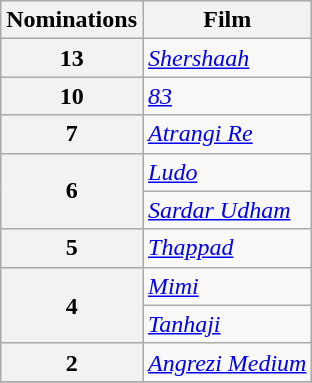<table class="wikitable" style="display:inline-table;">
<tr>
<th>Nominations</th>
<th>Film</th>
</tr>
<tr>
<th>13</th>
<td><em><a href='#'>Shershaah</a></em></td>
</tr>
<tr>
<th>10</th>
<td><em><a href='#'>83</a></em></td>
</tr>
<tr>
<th>7</th>
<td><em><a href='#'>Atrangi Re</a></em></td>
</tr>
<tr>
<th rowspan="2">6</th>
<td><em><a href='#'>Ludo</a></em></td>
</tr>
<tr>
<td><em><a href='#'>Sardar Udham</a></em></td>
</tr>
<tr>
<th>5</th>
<td><em><a href='#'>Thappad</a></em></td>
</tr>
<tr>
<th rowspan="2">4</th>
<td><em><a href='#'>Mimi</a></em></td>
</tr>
<tr>
<td><em><a href='#'>Tanhaji</a></em></td>
</tr>
<tr>
<th>2</th>
<td><em><a href='#'>Angrezi Medium</a></em></td>
</tr>
<tr>
</tr>
</table>
